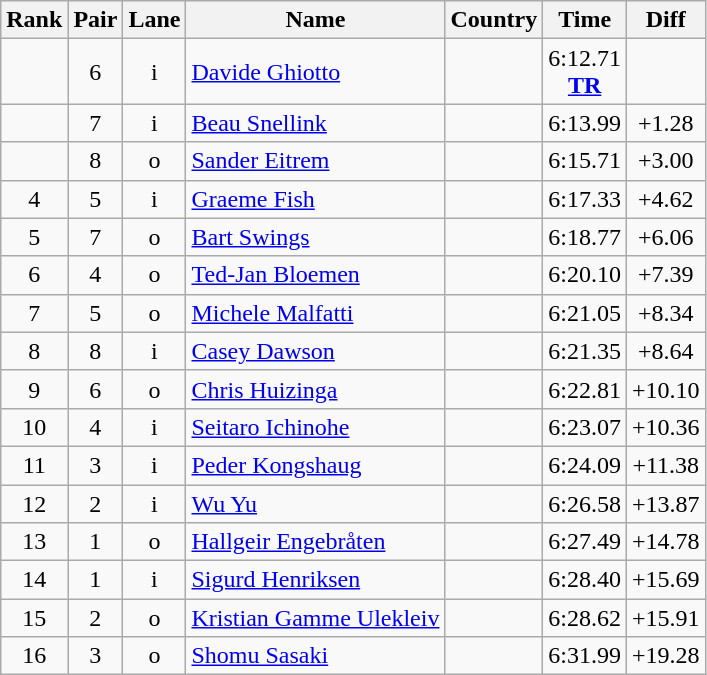<table class="wikitable sortable" style="text-align:center">
<tr>
<th>Rank</th>
<th>Pair</th>
<th>Lane</th>
<th>Name</th>
<th>Country</th>
<th>Time</th>
<th>Diff</th>
</tr>
<tr>
<td></td>
<td>6</td>
<td>i</td>
<td align=left><a href='#'>Davide Ghiotto</a></td>
<td align=left></td>
<td>6:12.71<br><strong><a href='#'>TR</a></strong></td>
<td></td>
</tr>
<tr>
<td></td>
<td>7</td>
<td>i</td>
<td align=left><a href='#'>Beau Snellink</a></td>
<td align=left></td>
<td>6:13.99</td>
<td>+1.28</td>
</tr>
<tr>
<td></td>
<td>8</td>
<td>o</td>
<td align=left><a href='#'>Sander Eitrem</a></td>
<td align=left></td>
<td>6:15.71</td>
<td>+3.00</td>
</tr>
<tr>
<td>4</td>
<td>5</td>
<td>i</td>
<td align=left><a href='#'>Graeme Fish</a></td>
<td align=left></td>
<td>6:17.33</td>
<td>+4.62</td>
</tr>
<tr>
<td>5</td>
<td>7</td>
<td>o</td>
<td align=left><a href='#'>Bart Swings</a></td>
<td align=left></td>
<td>6:18.77</td>
<td>+6.06</td>
</tr>
<tr>
<td>6</td>
<td>4</td>
<td>o</td>
<td align=left><a href='#'>Ted-Jan Bloemen</a></td>
<td align=left></td>
<td>6:20.10</td>
<td>+7.39</td>
</tr>
<tr>
<td>7</td>
<td>5</td>
<td>o</td>
<td align=left><a href='#'>Michele Malfatti</a></td>
<td align=left></td>
<td>6:21.05</td>
<td>+8.34</td>
</tr>
<tr>
<td>8</td>
<td>8</td>
<td>i</td>
<td align=left><a href='#'>Casey Dawson</a></td>
<td align=left></td>
<td>6:21.35</td>
<td>+8.64</td>
</tr>
<tr>
<td>9</td>
<td>6</td>
<td>o</td>
<td align=left><a href='#'>Chris Huizinga</a></td>
<td align=left></td>
<td>6:22.81</td>
<td>+10.10</td>
</tr>
<tr>
<td>10</td>
<td>4</td>
<td>i</td>
<td align=left><a href='#'>Seitaro Ichinohe</a></td>
<td align=left></td>
<td>6:23.07</td>
<td>+10.36</td>
</tr>
<tr>
<td>11</td>
<td>3</td>
<td>i</td>
<td align=left><a href='#'>Peder Kongshaug</a></td>
<td align=left></td>
<td>6:24.09</td>
<td>+11.38</td>
</tr>
<tr>
<td>12</td>
<td>2</td>
<td>i</td>
<td align=left><a href='#'>Wu Yu</a></td>
<td align=left></td>
<td>6:26.58</td>
<td>+13.87</td>
</tr>
<tr>
<td>13</td>
<td>1</td>
<td>o</td>
<td align=left><a href='#'>Hallgeir Engebråten</a></td>
<td align=left></td>
<td>6:27.49</td>
<td>+14.78</td>
</tr>
<tr>
<td>14</td>
<td>1</td>
<td>i</td>
<td align=left><a href='#'>Sigurd Henriksen</a></td>
<td align=left></td>
<td>6:28.40</td>
<td>+15.69</td>
</tr>
<tr>
<td>15</td>
<td>2</td>
<td>o</td>
<td align=left><a href='#'>Kristian Gamme Ulekleiv</a></td>
<td align=left></td>
<td>6:28.62</td>
<td>+15.91</td>
</tr>
<tr>
<td>16</td>
<td>3</td>
<td>o</td>
<td align=left><a href='#'>Shomu Sasaki</a></td>
<td align=left></td>
<td>6:31.99</td>
<td>+19.28</td>
</tr>
</table>
